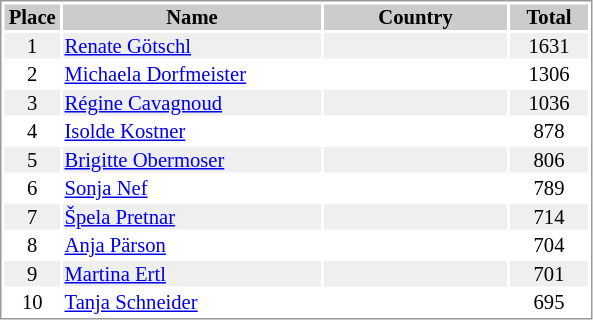<table border="0" style="border: 1px solid #999; background-color:#FFFFFF; text-align:center; font-size:86%; line-height:15px;">
<tr align="center" bgcolor="#CCCCCC">
<th width=35>Place</th>
<th width=170>Name</th>
<th width=120>Country</th>
<th width=50>Total</th>
</tr>
<tr bgcolor="#EFEFEF">
<td>1</td>
<td align="left"><a href='#'>Renate Götschl</a></td>
<td align="left"></td>
<td>1631</td>
</tr>
<tr>
<td>2</td>
<td align="left"><a href='#'>Michaela Dorfmeister</a></td>
<td align="left"></td>
<td>1306</td>
</tr>
<tr bgcolor="#EFEFEF">
<td>3</td>
<td align="left"><a href='#'>Régine Cavagnoud</a></td>
<td align="left"></td>
<td>1036</td>
</tr>
<tr>
<td>4</td>
<td align="left"><a href='#'>Isolde Kostner</a></td>
<td align="left"></td>
<td>878</td>
</tr>
<tr bgcolor="#EFEFEF">
<td>5</td>
<td align="left"><a href='#'>Brigitte Obermoser</a></td>
<td align="left"></td>
<td>806</td>
</tr>
<tr>
<td>6</td>
<td align="left"><a href='#'>Sonja Nef</a></td>
<td align="left"> </td>
<td>789</td>
</tr>
<tr bgcolor="#EFEFEF">
<td>7</td>
<td align="left"><a href='#'>Špela Pretnar</a></td>
<td align="left"></td>
<td>714</td>
</tr>
<tr>
<td>8</td>
<td align="left"><a href='#'>Anja Pärson</a></td>
<td align="left"></td>
<td>704</td>
</tr>
<tr bgcolor="#EFEFEF">
<td>9</td>
<td align="left"><a href='#'>Martina Ertl</a></td>
<td align="left"></td>
<td>701</td>
</tr>
<tr>
<td>10</td>
<td align="left"><a href='#'>Tanja Schneider</a></td>
<td align="left"></td>
<td>695</td>
</tr>
</table>
